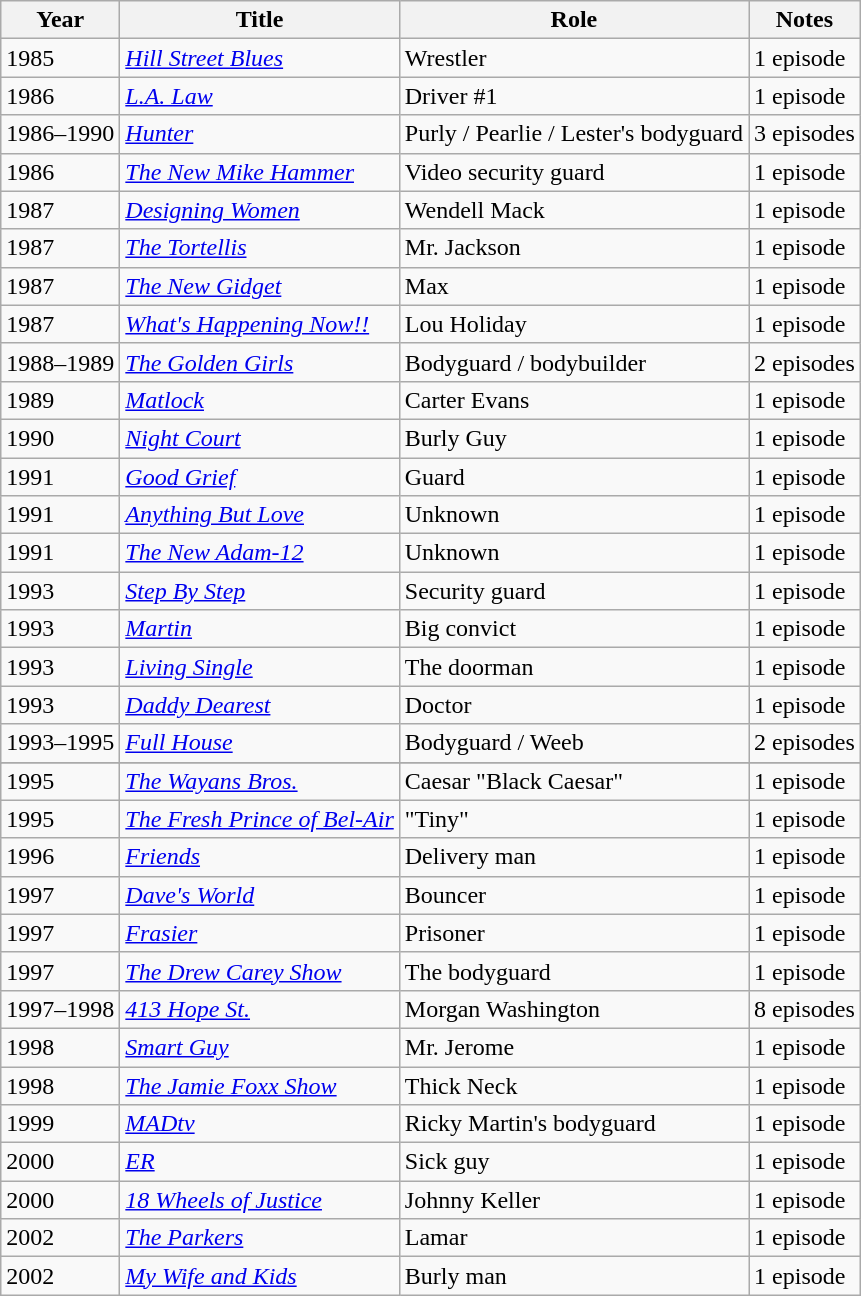<table class="wikitable">
<tr>
<th>Year</th>
<th>Title</th>
<th>Role</th>
<th>Notes</th>
</tr>
<tr>
<td>1985</td>
<td><em><a href='#'>Hill Street Blues</a></em></td>
<td>Wrestler</td>
<td>1 episode</td>
</tr>
<tr>
<td>1986</td>
<td><em><a href='#'>L.A. Law</a></em></td>
<td>Driver #1</td>
<td>1 episode</td>
</tr>
<tr>
<td>1986–1990</td>
<td><em><a href='#'>Hunter</a></em></td>
<td>Purly / Pearlie / Lester's bodyguard</td>
<td>3 episodes</td>
</tr>
<tr>
<td>1986</td>
<td><em><a href='#'>The New Mike Hammer</a></em></td>
<td>Video security guard</td>
<td>1 episode</td>
</tr>
<tr>
<td>1987</td>
<td><em><a href='#'>Designing Women</a></em></td>
<td>Wendell Mack</td>
<td>1 episode</td>
</tr>
<tr>
<td>1987</td>
<td><em><a href='#'>The Tortellis</a></em></td>
<td>Mr. Jackson</td>
<td>1 episode</td>
</tr>
<tr>
<td>1987</td>
<td><em><a href='#'>The New Gidget</a></em></td>
<td>Max</td>
<td>1 episode</td>
</tr>
<tr>
<td>1987</td>
<td><em><a href='#'>What's Happening Now!!</a></em></td>
<td>Lou Holiday</td>
<td>1 episode</td>
</tr>
<tr>
<td>1988–1989</td>
<td><em><a href='#'>The Golden Girls</a></em></td>
<td>Bodyguard / bodybuilder</td>
<td>2 episodes</td>
</tr>
<tr>
<td>1989</td>
<td><em><a href='#'>Matlock</a></em></td>
<td>Carter Evans</td>
<td>1 episode</td>
</tr>
<tr>
<td>1990</td>
<td><em><a href='#'>Night Court</a></em></td>
<td>Burly Guy</td>
<td>1 episode</td>
</tr>
<tr>
<td>1991</td>
<td><em><a href='#'>Good Grief</a></em></td>
<td>Guard</td>
<td>1 episode</td>
</tr>
<tr>
<td>1991</td>
<td><em><a href='#'>Anything But Love</a></em></td>
<td>Unknown</td>
<td>1 episode</td>
</tr>
<tr>
<td>1991</td>
<td><em><a href='#'>The New Adam-12</a></em></td>
<td>Unknown</td>
<td>1 episode</td>
</tr>
<tr>
<td>1993</td>
<td><em><a href='#'>Step By Step</a></em></td>
<td>Security guard</td>
<td>1 episode</td>
</tr>
<tr>
<td>1993</td>
<td><em><a href='#'>Martin</a></em></td>
<td>Big convict</td>
<td>1 episode</td>
</tr>
<tr>
<td>1993</td>
<td><em><a href='#'>Living Single</a></em></td>
<td>The doorman</td>
<td>1 episode</td>
</tr>
<tr>
<td>1993</td>
<td><em><a href='#'>Daddy Dearest</a></em></td>
<td>Doctor</td>
<td>1 episode</td>
</tr>
<tr>
<td>1993–1995</td>
<td><em><a href='#'>Full House</a></em></td>
<td>Bodyguard / Weeb</td>
<td>2 episodes</td>
</tr>
<tr>
</tr>
<tr>
<td>1995</td>
<td><em><a href='#'>The Wayans Bros.</a></em></td>
<td>Caesar "Black Caesar"</td>
<td>1 episode</td>
</tr>
<tr>
<td>1995</td>
<td><em><a href='#'>The Fresh Prince of Bel-Air</a></em></td>
<td>"Tiny"</td>
<td>1 episode</td>
</tr>
<tr>
<td>1996</td>
<td><em><a href='#'>Friends</a></em></td>
<td>Delivery man</td>
<td>1 episode</td>
</tr>
<tr>
<td>1997</td>
<td><em><a href='#'>Dave's World</a></em></td>
<td>Bouncer</td>
<td>1 episode</td>
</tr>
<tr>
<td>1997</td>
<td><em><a href='#'>Frasier</a></em></td>
<td>Prisoner</td>
<td>1 episode</td>
</tr>
<tr>
<td>1997</td>
<td><em><a href='#'>The Drew Carey Show</a></em></td>
<td>The bodyguard</td>
<td>1 episode</td>
</tr>
<tr>
<td>1997–1998</td>
<td><em><a href='#'>413 Hope St.</a></em></td>
<td>Morgan Washington</td>
<td>8 episodes</td>
</tr>
<tr>
<td>1998</td>
<td><em><a href='#'>Smart Guy</a></em></td>
<td>Mr. Jerome</td>
<td>1 episode</td>
</tr>
<tr>
<td>1998</td>
<td><em><a href='#'>The Jamie Foxx Show</a></em></td>
<td>Thick Neck</td>
<td>1 episode</td>
</tr>
<tr>
<td>1999</td>
<td><em><a href='#'>MADtv</a></em></td>
<td>Ricky Martin's bodyguard</td>
<td>1 episode</td>
</tr>
<tr>
<td>2000</td>
<td><em><a href='#'>ER</a></em></td>
<td>Sick guy</td>
<td>1 episode</td>
</tr>
<tr>
<td>2000</td>
<td><em><a href='#'>18 Wheels of Justice</a></em></td>
<td>Johnny Keller</td>
<td>1 episode</td>
</tr>
<tr>
<td>2002</td>
<td><em><a href='#'>The Parkers</a></em></td>
<td>Lamar</td>
<td>1 episode</td>
</tr>
<tr>
<td>2002</td>
<td><em><a href='#'>My Wife and Kids</a></em></td>
<td>Burly man</td>
<td>1 episode</td>
</tr>
</table>
